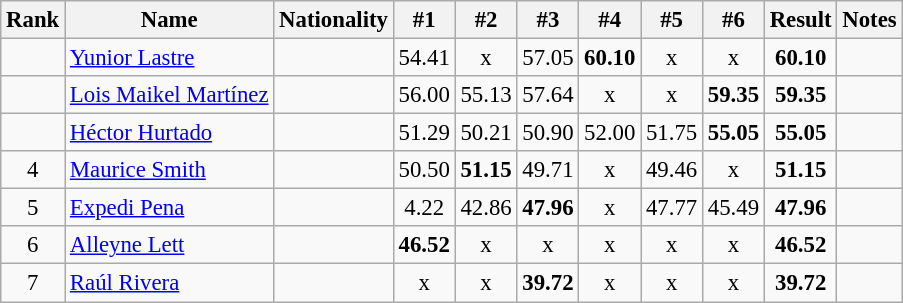<table class="wikitable sortable" style="text-align:center;font-size:95%">
<tr>
<th>Rank</th>
<th>Name</th>
<th>Nationality</th>
<th>#1</th>
<th>#2</th>
<th>#3</th>
<th>#4</th>
<th>#5</th>
<th>#6</th>
<th>Result</th>
<th>Notes</th>
</tr>
<tr>
<td></td>
<td align=left><a href='#'>Yunior Lastre</a></td>
<td align=left></td>
<td>54.41</td>
<td>x</td>
<td>57.05</td>
<td><strong>60.10</strong></td>
<td>x</td>
<td>x</td>
<td><strong>60.10</strong></td>
<td></td>
</tr>
<tr>
<td></td>
<td align=left><a href='#'>Lois Maikel Martínez</a></td>
<td align=left></td>
<td>56.00</td>
<td>55.13</td>
<td>57.64</td>
<td>x</td>
<td>x</td>
<td><strong>59.35</strong></td>
<td><strong>59.35</strong></td>
<td></td>
</tr>
<tr>
<td></td>
<td align=left><a href='#'>Héctor Hurtado</a></td>
<td align=left></td>
<td>51.29</td>
<td>50.21</td>
<td>50.90</td>
<td>52.00</td>
<td>51.75</td>
<td><strong>55.05</strong></td>
<td><strong>55.05</strong></td>
<td></td>
</tr>
<tr>
<td>4</td>
<td align=left><a href='#'>Maurice Smith</a></td>
<td align=left></td>
<td>50.50</td>
<td><strong>51.15</strong></td>
<td>49.71</td>
<td>x</td>
<td>49.46</td>
<td>x</td>
<td><strong>51.15</strong></td>
<td></td>
</tr>
<tr>
<td>5</td>
<td align=left><a href='#'>Expedi Pena</a></td>
<td align=left></td>
<td>4.22</td>
<td>42.86</td>
<td><strong>47.96</strong></td>
<td>x</td>
<td>47.77</td>
<td>45.49</td>
<td><strong>47.96</strong></td>
<td></td>
</tr>
<tr>
<td>6</td>
<td align=left><a href='#'>Alleyne Lett</a></td>
<td align=left></td>
<td><strong>46.52</strong></td>
<td>x</td>
<td>x</td>
<td>x</td>
<td>x</td>
<td>x</td>
<td><strong>46.52</strong></td>
<td></td>
</tr>
<tr>
<td>7</td>
<td align=left><a href='#'>Raúl Rivera</a></td>
<td align=left></td>
<td>x</td>
<td>x</td>
<td><strong>39.72</strong></td>
<td>x</td>
<td>x</td>
<td>x</td>
<td><strong>39.72</strong></td>
<td></td>
</tr>
</table>
